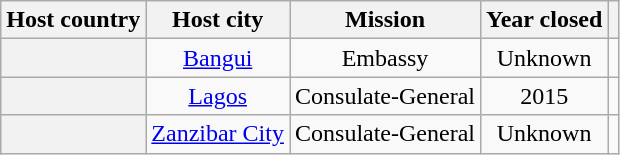<table class="wikitable plainrowheaders" style="text-align:center;">
<tr>
<th scope="col">Host country</th>
<th scope="col">Host city</th>
<th scope="col">Mission</th>
<th scope="col">Year closed</th>
<th scope="col"></th>
</tr>
<tr>
<th scope="row"></th>
<td><a href='#'>Bangui</a></td>
<td>Embassy</td>
<td>Unknown</td>
<td></td>
</tr>
<tr>
<th scope="row"></th>
<td><a href='#'>Lagos</a></td>
<td>Consulate-General</td>
<td>2015</td>
<td></td>
</tr>
<tr>
<th scope="row"></th>
<td><a href='#'>Zanzibar City</a></td>
<td>Consulate-General</td>
<td>Unknown</td>
<td></td>
</tr>
</table>
